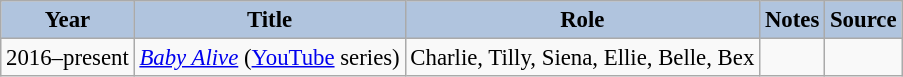<table class="wikitable sortable plainrowheaders" style="width=95%;  font-size: 95%;">
<tr>
<th style="background:#b0c4de;">Year</th>
<th style="background:#b0c4de;">Title</th>
<th style="background:#b0c4de;">Role</th>
<th style="background:#b0c4de;" class="unsortable">Notes</th>
<th style="background:#b0c4de;" class="unsortable">Source</th>
</tr>
<tr>
<td>2016–present</td>
<td><em><a href='#'>Baby Alive</a></em> (<a href='#'>YouTube</a> series)</td>
<td>Charlie, Tilly, Siena, Ellie, Belle, Bex</td>
<td></td>
<td></td>
</tr>
</table>
